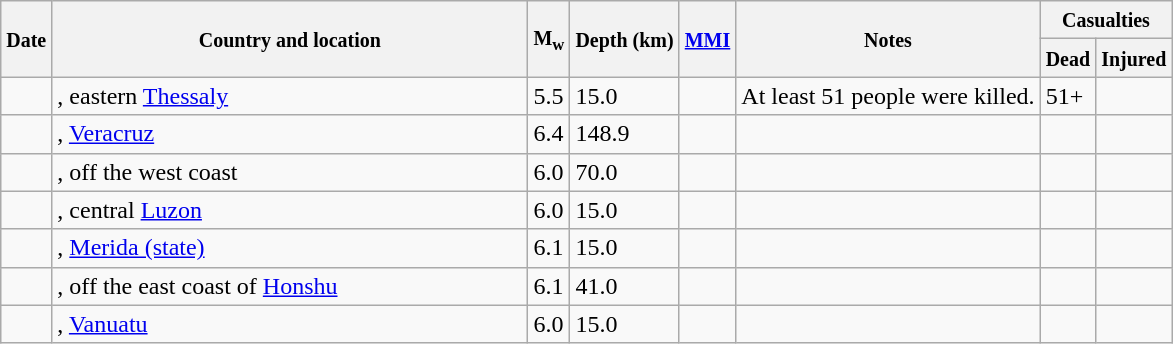<table class="wikitable sortable sort-under" style="border:1px black; margin-left:1em;">
<tr>
<th rowspan="2"><small>Date</small></th>
<th rowspan="2" style="width: 310px"><small>Country and location</small></th>
<th rowspan="2"><small>M<sub>w</sub></small></th>
<th rowspan="2"><small>Depth (km)</small></th>
<th rowspan="2"><small><a href='#'>MMI</a></small></th>
<th rowspan="2" class="unsortable"><small>Notes</small></th>
<th colspan="2"><small>Casualties</small></th>
</tr>
<tr>
<th><small>Dead</small></th>
<th><small>Injured</small></th>
</tr>
<tr>
<td></td>
<td>, eastern <a href='#'>Thessaly</a></td>
<td>5.5</td>
<td>15.0</td>
<td></td>
<td>At least 51 people were killed.</td>
<td>51+</td>
<td></td>
</tr>
<tr>
<td></td>
<td>, <a href='#'>Veracruz</a></td>
<td>6.4</td>
<td>148.9</td>
<td></td>
<td></td>
<td></td>
<td></td>
</tr>
<tr>
<td></td>
<td>, off the west coast</td>
<td>6.0</td>
<td>70.0</td>
<td></td>
<td></td>
<td></td>
<td></td>
</tr>
<tr>
<td></td>
<td>, central <a href='#'>Luzon</a></td>
<td>6.0</td>
<td>15.0</td>
<td></td>
<td></td>
<td></td>
<td></td>
</tr>
<tr>
<td></td>
<td>, <a href='#'>Merida (state)</a></td>
<td>6.1</td>
<td>15.0</td>
<td></td>
<td></td>
<td></td>
<td></td>
</tr>
<tr>
<td></td>
<td>, off the east coast of <a href='#'>Honshu</a></td>
<td>6.1</td>
<td>41.0</td>
<td></td>
<td></td>
<td></td>
<td></td>
</tr>
<tr>
<td></td>
<td>, <a href='#'>Vanuatu</a></td>
<td>6.0</td>
<td>15.0</td>
<td></td>
<td></td>
<td></td>
<td></td>
</tr>
</table>
